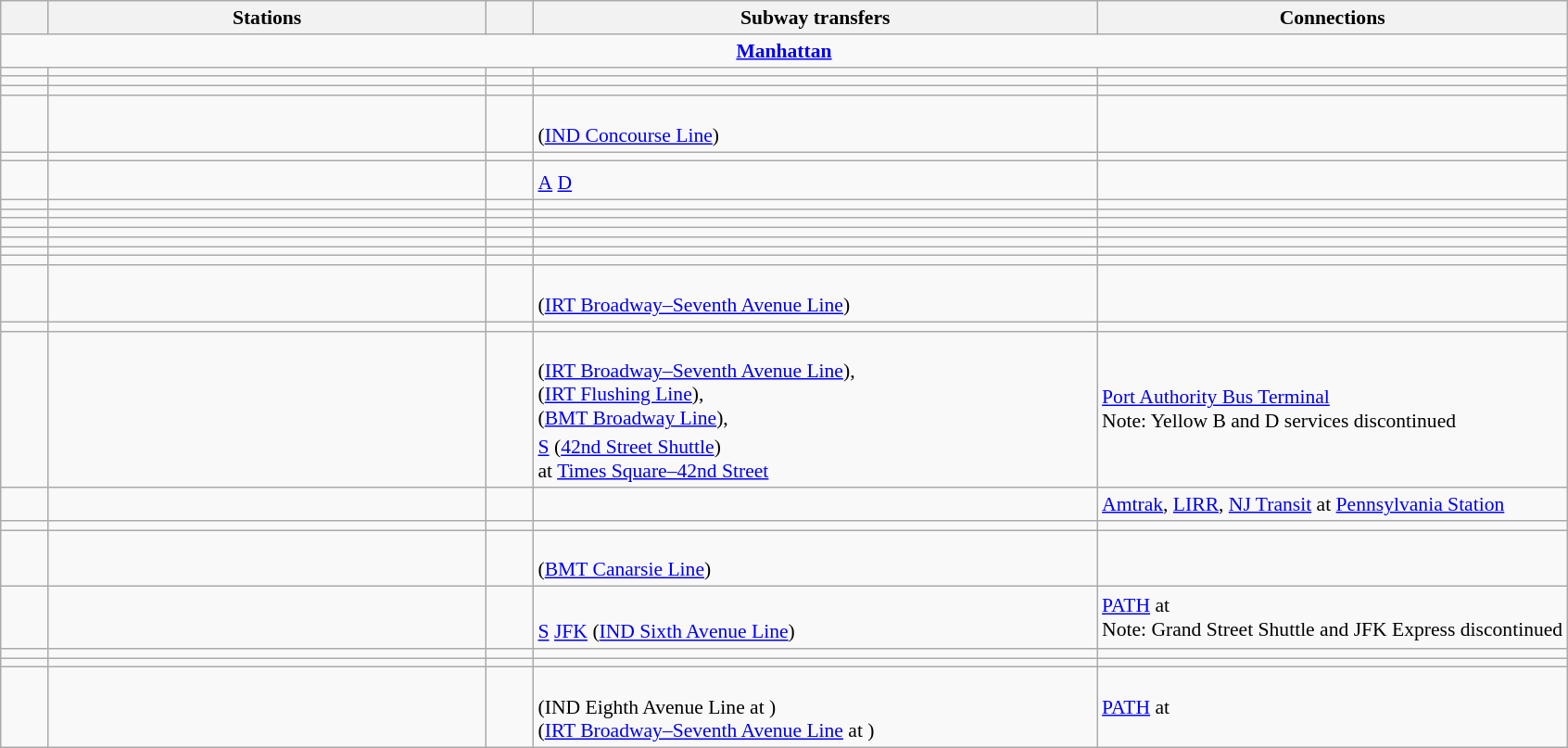<table class="wikitable collapsible" style="font-size:90%" summary="Service information for the K train and its stations, including service times, ADA-accessibility, subway transfers, and non-subway connections.">
<tr>
<th width=3%></th>
<th width=28%>Stations</th>
<th width=3%></th>
<th width=36%>Subway transfers</th>
<th width=30%>Connections</th>
</tr>
<tr>
<td align=center colspan=5><strong><a href='#'>Manhattan</a></strong></td>
</tr>
<tr>
<td align=center></td>
<td></td>
<td align=center></td>
<td></td>
<td></td>
</tr>
<tr>
<td align=center></td>
<td></td>
<td></td>
<td></td>
<td></td>
</tr>
<tr>
<td align=center></td>
<td></td>
<td></td>
<td></td>
<td></td>
</tr>
<tr>
<td align=center></td>
<td></td>
<td></td>
<td><br> (<a href='#'>IND Concourse Line</a>)</td>
<td></td>
</tr>
<tr>
<td align=center></td>
<td></td>
<td></td>
<td></td>
<td></td>
</tr>
<tr>
<td align=center></td>
<td></td>
<td></td>
<td><a href='#'>A</a><sup></sup> <a href='#'>D</a><sup></sup></td>
<td></td>
</tr>
<tr>
<td align=center></td>
<td></td>
<td></td>
<td></td>
<td></td>
</tr>
<tr>
<td align=center></td>
<td></td>
<td></td>
<td></td>
<td></td>
</tr>
<tr>
<td align=center></td>
<td></td>
<td></td>
<td></td>
<td></td>
</tr>
<tr>
<td align=center></td>
<td></td>
<td></td>
<td></td>
<td></td>
</tr>
<tr>
<td align=center></td>
<td></td>
<td></td>
<td></td>
<td></td>
</tr>
<tr>
<td align=center></td>
<td></td>
<td></td>
<td></td>
<td></td>
</tr>
<tr>
<td align=center></td>
<td></td>
<td></td>
<td></td>
<td></td>
</tr>
<tr>
<td align=center></td>
<td></td>
<td></td>
<td> <br> (<a href='#'>IRT Broadway–Seventh Avenue Line</a>)</td>
<td></td>
</tr>
<tr>
<td align=center></td>
<td></td>
<td></td>
<td></td>
<td></td>
</tr>
<tr>
<td align=center></td>
<td></td>
<td></td>
<td><br> (<a href='#'>IRT Broadway–Seventh Avenue Line</a>),<br> (<a href='#'>IRT Flushing Line</a>),<br> (<a href='#'>BMT Broadway Line</a>),<br><a href='#'>S</a> <sup></sup> (<a href='#'>42nd Street Shuttle</a>)<br>at <a href='#'>Times Square–42nd Street</a></td>
<td><a href='#'>Port Authority Bus Terminal</a><br>Note: Yellow B and D services discontinued</td>
</tr>
<tr>
<td align=center></td>
<td></td>
<td></td>
<td></td>
<td><a href='#'>Amtrak</a>, <a href='#'>LIRR</a>, <a href='#'>NJ Transit</a> at <a href='#'>Pennsylvania Station</a></td>
</tr>
<tr>
<td align=center></td>
<td></td>
<td></td>
<td></td>
<td></td>
</tr>
<tr>
<td align=center></td>
<td></td>
<td></td>
<td><br> (<a href='#'>BMT Canarsie Line</a>)</td>
<td></td>
</tr>
<tr>
<td align=center></td>
<td></td>
<td></td>
<td><br> <a href='#'>S</a> <sup></sup> <a href='#'>JFK</a> <sup></sup> (<a href='#'>IND Sixth Avenue Line</a>)</td>
<td><a href='#'>PATH</a> at <br>Note: Grand Street Shuttle and JFK Express discontinued</td>
</tr>
<tr>
<td align=center></td>
<td></td>
<td></td>
<td></td>
<td></td>
</tr>
<tr>
<td align=center></td>
<td></td>
<td></td>
<td></td>
<td></td>
</tr>
<tr>
<td align=center></td>
<td></td>
<td></td>
<td><br> (IND Eighth Avenue Line at )<br> (<a href='#'>IRT Broadway–Seventh Avenue Line</a> at )</td>
<td><a href='#'>PATH</a> at </td>
</tr>
</table>
